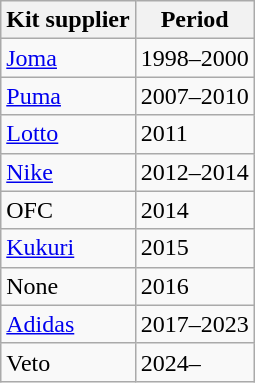<table class="wikitable" style="text-align:left;">
<tr>
<th>Kit supplier</th>
<th>Period</th>
</tr>
<tr>
<td align="Left"> <a href='#'>Joma</a></td>
<td>1998–2000</td>
</tr>
<tr>
<td align="Left"> <a href='#'>Puma</a></td>
<td>2007–2010</td>
</tr>
<tr>
<td align="left"> <a href='#'>Lotto</a></td>
<td>2011</td>
</tr>
<tr>
<td align="left"> <a href='#'>Nike</a></td>
<td>2012–2014</td>
</tr>
<tr>
<td align="left"> OFC</td>
<td>2014</td>
</tr>
<tr>
<td align="left"> <a href='#'>Kukuri</a></td>
<td>2015</td>
</tr>
<tr>
<td>None</td>
<td>2016</td>
</tr>
<tr>
<td align="left"> <a href='#'>Adidas</a></td>
<td>2017–2023</td>
</tr>
<tr>
<td align="left"> Veto</td>
<td>2024–</td>
</tr>
</table>
